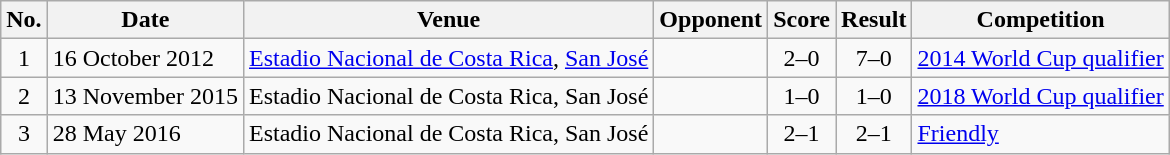<table class="wikitable sortable">
<tr>
<th scope="col">No.</th>
<th scope="col">Date</th>
<th scope="col">Venue</th>
<th scope="col">Opponent</th>
<th scope="col">Score</th>
<th scope="col">Result</th>
<th scope="col">Competition</th>
</tr>
<tr>
<td style="text-align:center">1</td>
<td>16 October 2012</td>
<td><a href='#'>Estadio Nacional de Costa Rica</a>, <a href='#'>San José</a></td>
<td></td>
<td style="text-align:center">2–0</td>
<td style="text-align:center">7–0</td>
<td><a href='#'>2014 World Cup qualifier</a></td>
</tr>
<tr>
<td style="text-align:center">2</td>
<td>13 November 2015</td>
<td>Estadio Nacional de Costa Rica, San José</td>
<td></td>
<td style="text-align:center">1–0</td>
<td style="text-align:center">1–0</td>
<td><a href='#'>2018 World Cup qualifier</a></td>
</tr>
<tr>
<td style="text-align:center">3</td>
<td>28 May 2016</td>
<td>Estadio Nacional de Costa Rica, San José</td>
<td></td>
<td style="text-align:center">2–1</td>
<td style="text-align:center">2–1</td>
<td><a href='#'>Friendly</a></td>
</tr>
</table>
